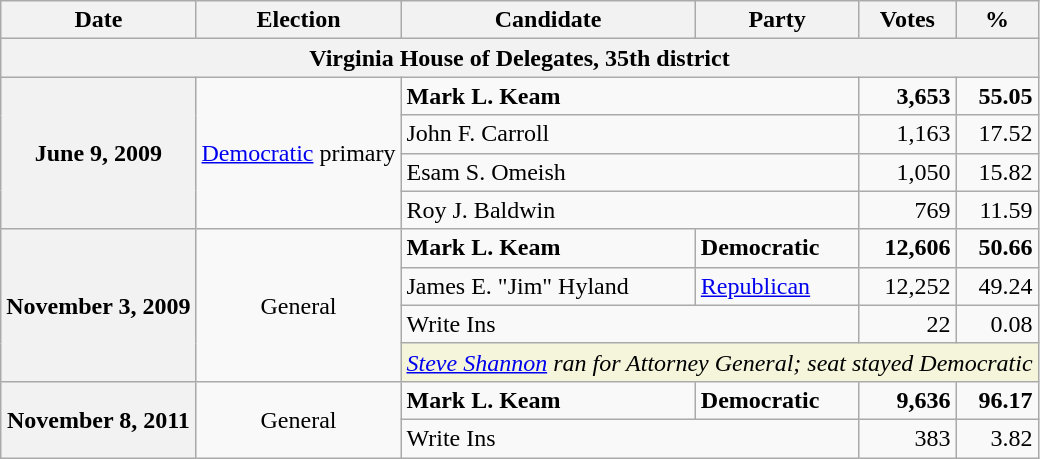<table class="wikitable">
<tr>
<th>Date</th>
<th>Election</th>
<th>Candidate</th>
<th>Party</th>
<th>Votes</th>
<th>%</th>
</tr>
<tr>
<th colspan="6">Virginia House of Delegates, 35th district</th>
</tr>
<tr>
<th rowspan="4">June 9, 2009</th>
<td rowspan="4" align="center" ><a href='#'>Democratic</a> primary</td>
<td colspan="2"><strong>Mark L. Keam</strong></td>
<td align="right"><strong>3,653</strong></td>
<td align="right"><strong>55.05</strong></td>
</tr>
<tr>
<td colspan="2">John F. Carroll</td>
<td align="right">1,163</td>
<td align="right">17.52</td>
</tr>
<tr>
<td colspan="2">Esam S. Omeish</td>
<td align="right">1,050</td>
<td align="right">15.82</td>
</tr>
<tr>
<td colspan="2">Roy J. Baldwin</td>
<td align="right">769</td>
<td align="right">11.59</td>
</tr>
<tr>
<th rowspan="4">November 3, 2009</th>
<td rowspan="4" align="center">General</td>
<td><strong>Mark L. Keam</strong></td>
<td><strong>Democratic</strong></td>
<td align="right"><strong>12,606</strong></td>
<td align="right"><strong>50.66</strong></td>
</tr>
<tr>
<td>James E. "Jim" Hyland</td>
<td><a href='#'>Republican</a></td>
<td align="right">12,252</td>
<td align="right">49.24</td>
</tr>
<tr>
<td colspan="2">Write Ins</td>
<td align="right">22</td>
<td align="right">0.08</td>
</tr>
<tr>
<td colspan="4" style="background:Beige"><em><a href='#'>Steve Shannon</a> ran for Attorney General; seat stayed Democratic</em></td>
</tr>
<tr>
<th rowspan="2">November 8, 2011</th>
<td rowspan="2" align="center">General</td>
<td><strong>Mark L. Keam</strong></td>
<td><strong>Democratic</strong></td>
<td align="right"><strong>9,636</strong></td>
<td align="right"><strong>96.17</strong></td>
</tr>
<tr>
<td colspan="2">Write Ins</td>
<td align="right">383</td>
<td align="right">3.82</td>
</tr>
</table>
